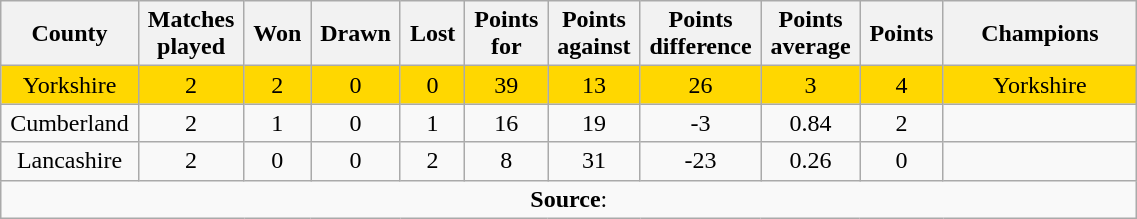<table class="wikitable plainrowheaders" style="text-align: center; width: 60%">
<tr>
<th scope="col" style="width: 5%;">County</th>
<th scope="col" style="width: 5%;">Matches played</th>
<th scope="col" style="width: 5%;">Won</th>
<th scope="col" style="width: 5%;">Drawn</th>
<th scope="col" style="width: 5%;">Lost</th>
<th scope="col" style="width: 5%;">Points for</th>
<th scope="col" style="width: 5%;">Points against</th>
<th scope="col" style="width: 5%;">Points difference</th>
<th scope="col" style="width: 5%;">Points average</th>
<th scope="col" style="width: 5%;">Points</th>
<th scope="col" style="width: 15%;">Champions</th>
</tr>
<tr style="background: gold;">
<td>Yorkshire</td>
<td>2</td>
<td>2</td>
<td>0</td>
<td>0</td>
<td>39</td>
<td>13</td>
<td>26</td>
<td>3</td>
<td>4</td>
<td>Yorkshire</td>
</tr>
<tr>
<td>Cumberland</td>
<td>2</td>
<td>1</td>
<td>0</td>
<td>1</td>
<td>16</td>
<td>19</td>
<td>-3</td>
<td>0.84</td>
<td>2</td>
<td></td>
</tr>
<tr>
<td>Lancashire</td>
<td>2</td>
<td>0</td>
<td>0</td>
<td>2</td>
<td>8</td>
<td>31</td>
<td>-23</td>
<td>0.26</td>
<td>0</td>
<td></td>
</tr>
<tr>
<td colspan="11"><strong>Source</strong>:</td>
</tr>
</table>
